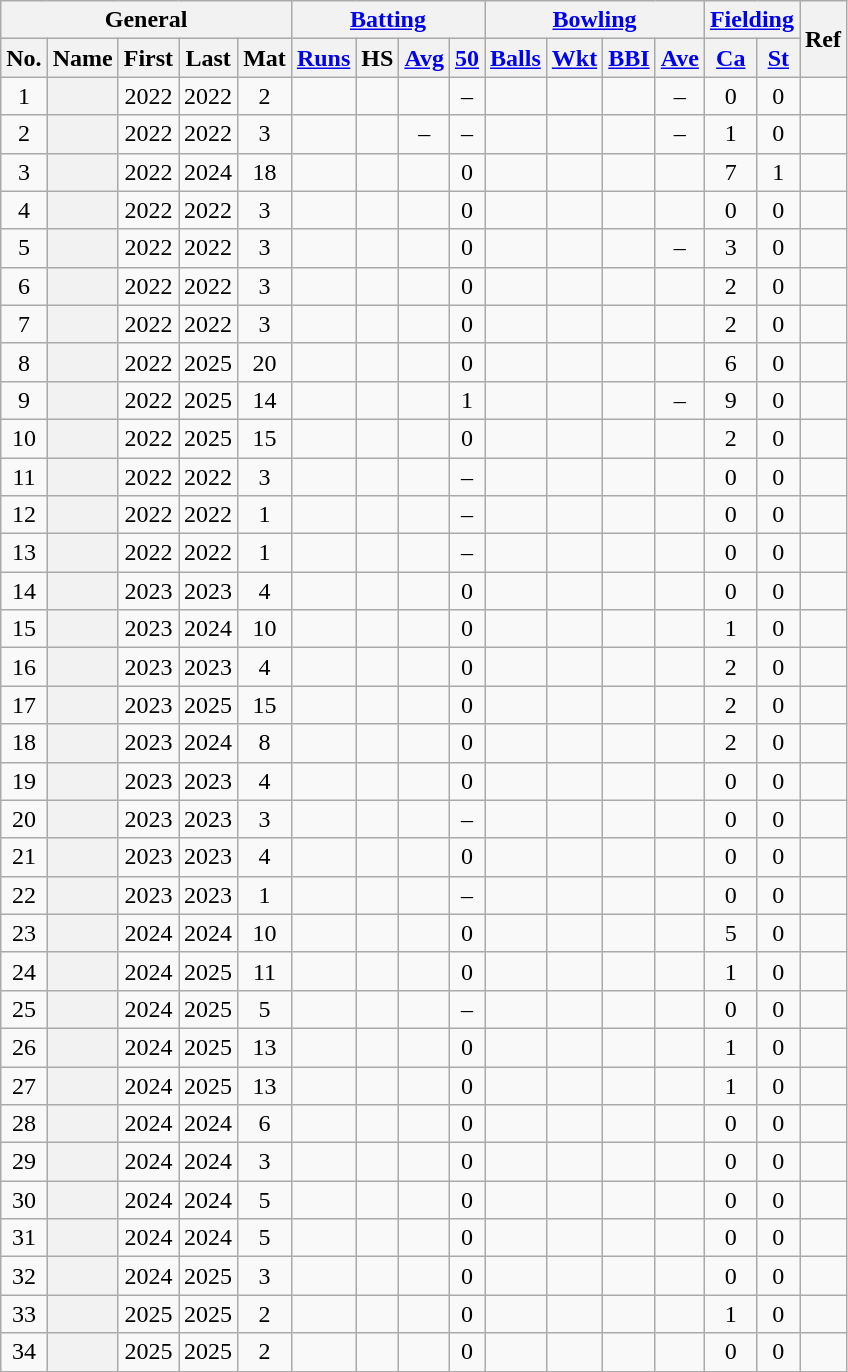<table class="wikitable plainrowheaders sortable">
<tr align="center">
<th scope="col" colspan=5 class="unsortable">General</th>
<th scope="col" colspan=4 class="unsortable"><a href='#'>Batting</a></th>
<th scope="col" colspan=4 class="unsortable"><a href='#'>Bowling</a></th>
<th scope="col" colspan=2 class="unsortable"><a href='#'>Fielding</a></th>
<th scope="col" rowspan=2 class="unsortable">Ref</th>
</tr>
<tr align="center">
<th scope="col">No.</th>
<th scope="col">Name</th>
<th scope="col">First</th>
<th scope="col">Last</th>
<th scope="col">Mat</th>
<th scope="col"><a href='#'>Runs</a></th>
<th scope="col">HS</th>
<th scope="col"><a href='#'>Avg</a></th>
<th scope="col"><a href='#'>50</a></th>
<th scope="col"><a href='#'>Balls</a></th>
<th scope="col"><a href='#'>Wkt</a></th>
<th scope="col"><a href='#'>BBI</a></th>
<th scope="col"><a href='#'>Ave</a></th>
<th scope="col"><a href='#'>Ca</a></th>
<th scope="col"><a href='#'>St</a></th>
</tr>
<tr align="center">
<td>1</td>
<th scope="row"></th>
<td>2022</td>
<td>2022</td>
<td>2</td>
<td></td>
<td></td>
<td></td>
<td>–</td>
<td></td>
<td></td>
<td></td>
<td>–</td>
<td>0</td>
<td>0</td>
<td></td>
</tr>
<tr align="center">
<td>2</td>
<th scope="row"></th>
<td>2022</td>
<td>2022</td>
<td>3</td>
<td></td>
<td></td>
<td>–</td>
<td>–</td>
<td></td>
<td></td>
<td></td>
<td>–</td>
<td>1</td>
<td>0</td>
<td></td>
</tr>
<tr align="center">
<td>3</td>
<th scope="row"></th>
<td>2022</td>
<td>2024</td>
<td>18</td>
<td></td>
<td></td>
<td></td>
<td>0</td>
<td></td>
<td></td>
<td></td>
<td></td>
<td>7</td>
<td>1</td>
<td></td>
</tr>
<tr align="center">
<td>4</td>
<th scope="row"></th>
<td>2022</td>
<td>2022</td>
<td>3</td>
<td></td>
<td></td>
<td></td>
<td>0</td>
<td></td>
<td></td>
<td></td>
<td></td>
<td>0</td>
<td>0</td>
<td></td>
</tr>
<tr align="center">
<td>5</td>
<th scope="row"></th>
<td>2022</td>
<td>2022</td>
<td>3</td>
<td></td>
<td></td>
<td></td>
<td>0</td>
<td></td>
<td></td>
<td></td>
<td>–</td>
<td>3</td>
<td>0</td>
<td></td>
</tr>
<tr align="center">
<td>6</td>
<th scope="row"></th>
<td>2022</td>
<td>2022</td>
<td>3</td>
<td></td>
<td></td>
<td></td>
<td>0</td>
<td></td>
<td></td>
<td></td>
<td></td>
<td>2</td>
<td>0</td>
<td></td>
</tr>
<tr align="center">
<td>7</td>
<th scope="row"></th>
<td>2022</td>
<td>2022</td>
<td>3</td>
<td></td>
<td></td>
<td></td>
<td>0</td>
<td></td>
<td></td>
<td></td>
<td></td>
<td>2</td>
<td>0</td>
<td></td>
</tr>
<tr align="center">
<td>8</td>
<th scope="row"></th>
<td>2022</td>
<td>2025</td>
<td>20</td>
<td></td>
<td></td>
<td></td>
<td>0</td>
<td></td>
<td></td>
<td></td>
<td></td>
<td>6</td>
<td>0</td>
<td></td>
</tr>
<tr align="center">
<td>9</td>
<th scope="row"></th>
<td>2022</td>
<td>2025</td>
<td>14</td>
<td></td>
<td></td>
<td></td>
<td>1</td>
<td></td>
<td></td>
<td></td>
<td>–</td>
<td>9</td>
<td>0</td>
<td></td>
</tr>
<tr align="center">
<td>10</td>
<th scope="row"></th>
<td>2022</td>
<td>2025</td>
<td>15</td>
<td></td>
<td></td>
<td></td>
<td>0</td>
<td></td>
<td></td>
<td></td>
<td></td>
<td>2</td>
<td>0</td>
<td></td>
</tr>
<tr align="center">
<td>11</td>
<th scope="row"></th>
<td>2022</td>
<td>2022</td>
<td>3</td>
<td></td>
<td></td>
<td></td>
<td>–</td>
<td></td>
<td></td>
<td></td>
<td></td>
<td>0</td>
<td>0</td>
<td></td>
</tr>
<tr align="center">
<td>12</td>
<th scope="row"></th>
<td>2022</td>
<td>2022</td>
<td>1</td>
<td></td>
<td></td>
<td></td>
<td>–</td>
<td></td>
<td></td>
<td></td>
<td></td>
<td>0</td>
<td>0</td>
<td></td>
</tr>
<tr align="center">
<td>13</td>
<th scope="row"></th>
<td>2022</td>
<td>2022</td>
<td>1</td>
<td></td>
<td></td>
<td></td>
<td>–</td>
<td></td>
<td></td>
<td></td>
<td></td>
<td>0</td>
<td>0</td>
<td></td>
</tr>
<tr align="center">
<td>14</td>
<th scope="row"></th>
<td>2023</td>
<td>2023</td>
<td>4</td>
<td></td>
<td></td>
<td></td>
<td>0</td>
<td></td>
<td></td>
<td></td>
<td></td>
<td>0</td>
<td>0</td>
<td></td>
</tr>
<tr align="center">
<td>15</td>
<th scope="row"></th>
<td>2023</td>
<td>2024</td>
<td>10</td>
<td></td>
<td></td>
<td></td>
<td>0</td>
<td></td>
<td></td>
<td></td>
<td></td>
<td>1</td>
<td>0</td>
<td></td>
</tr>
<tr align="center">
<td>16</td>
<th scope="row"></th>
<td>2023</td>
<td>2023</td>
<td>4</td>
<td></td>
<td></td>
<td></td>
<td>0</td>
<td></td>
<td></td>
<td></td>
<td></td>
<td>2</td>
<td>0</td>
<td></td>
</tr>
<tr align="center">
<td>17</td>
<th scope="row"></th>
<td>2023</td>
<td>2025</td>
<td>15</td>
<td></td>
<td></td>
<td></td>
<td>0</td>
<td></td>
<td></td>
<td></td>
<td></td>
<td>2</td>
<td>0</td>
<td></td>
</tr>
<tr align="center">
<td>18</td>
<th scope="row"></th>
<td>2023</td>
<td>2024</td>
<td>8</td>
<td></td>
<td></td>
<td></td>
<td>0</td>
<td></td>
<td></td>
<td></td>
<td></td>
<td>2</td>
<td>0</td>
<td></td>
</tr>
<tr align="center">
<td>19</td>
<th scope="row"></th>
<td>2023</td>
<td>2023</td>
<td>4</td>
<td></td>
<td></td>
<td></td>
<td>0</td>
<td></td>
<td></td>
<td></td>
<td></td>
<td>0</td>
<td>0</td>
<td></td>
</tr>
<tr align="center">
<td>20</td>
<th scope="row"></th>
<td>2023</td>
<td>2023</td>
<td>3</td>
<td></td>
<td></td>
<td></td>
<td>–</td>
<td></td>
<td></td>
<td></td>
<td></td>
<td>0</td>
<td>0</td>
<td></td>
</tr>
<tr align="center">
<td>21</td>
<th scope="row"></th>
<td>2023</td>
<td>2023</td>
<td>4</td>
<td></td>
<td></td>
<td></td>
<td>0</td>
<td></td>
<td></td>
<td></td>
<td></td>
<td>0</td>
<td>0</td>
<td></td>
</tr>
<tr align="center">
<td>22</td>
<th scope="row"></th>
<td>2023</td>
<td>2023</td>
<td>1</td>
<td></td>
<td></td>
<td></td>
<td>–</td>
<td></td>
<td></td>
<td></td>
<td></td>
<td>0</td>
<td>0</td>
<td></td>
</tr>
<tr align="center">
<td>23</td>
<th scope="row"></th>
<td>2024</td>
<td>2024</td>
<td>10</td>
<td></td>
<td></td>
<td></td>
<td>0</td>
<td></td>
<td></td>
<td></td>
<td></td>
<td>5</td>
<td>0</td>
<td></td>
</tr>
<tr align="center">
<td>24</td>
<th scope="row"></th>
<td>2024</td>
<td>2025</td>
<td>11</td>
<td></td>
<td></td>
<td></td>
<td>0</td>
<td></td>
<td></td>
<td></td>
<td></td>
<td>1</td>
<td>0</td>
<td></td>
</tr>
<tr align="center">
<td>25</td>
<th scope="row"></th>
<td>2024</td>
<td>2025</td>
<td>5</td>
<td></td>
<td></td>
<td></td>
<td>–</td>
<td></td>
<td></td>
<td></td>
<td></td>
<td>0</td>
<td>0</td>
<td></td>
</tr>
<tr align="center">
<td>26</td>
<th scope="row"></th>
<td>2024</td>
<td>2025</td>
<td>13</td>
<td></td>
<td></td>
<td></td>
<td>0</td>
<td></td>
<td></td>
<td></td>
<td></td>
<td>1</td>
<td>0</td>
<td></td>
</tr>
<tr align="center">
<td>27</td>
<th scope="row"></th>
<td>2024</td>
<td>2025</td>
<td>13</td>
<td></td>
<td></td>
<td></td>
<td>0</td>
<td></td>
<td></td>
<td></td>
<td></td>
<td>1</td>
<td>0</td>
<td></td>
</tr>
<tr align="center">
<td>28</td>
<th scope="row"></th>
<td>2024</td>
<td>2024</td>
<td>6</td>
<td></td>
<td></td>
<td></td>
<td>0</td>
<td></td>
<td></td>
<td></td>
<td></td>
<td>0</td>
<td>0</td>
<td></td>
</tr>
<tr align="center">
<td>29</td>
<th scope="row"></th>
<td>2024</td>
<td>2024</td>
<td>3</td>
<td></td>
<td></td>
<td></td>
<td>0</td>
<td></td>
<td></td>
<td></td>
<td></td>
<td>0</td>
<td>0</td>
<td></td>
</tr>
<tr align="center">
<td>30</td>
<th scope="row"></th>
<td>2024</td>
<td>2024</td>
<td>5</td>
<td></td>
<td></td>
<td></td>
<td>0</td>
<td></td>
<td></td>
<td></td>
<td></td>
<td>0</td>
<td>0</td>
<td></td>
</tr>
<tr align="center">
<td>31</td>
<th scope="row"></th>
<td>2024</td>
<td>2024</td>
<td>5</td>
<td></td>
<td></td>
<td></td>
<td>0</td>
<td></td>
<td></td>
<td></td>
<td></td>
<td>0</td>
<td>0</td>
<td></td>
</tr>
<tr align="center">
<td>32</td>
<th scope="row"></th>
<td>2024</td>
<td>2025</td>
<td>3</td>
<td></td>
<td></td>
<td></td>
<td>0</td>
<td></td>
<td></td>
<td></td>
<td></td>
<td>0</td>
<td>0</td>
<td></td>
</tr>
<tr align="center">
<td>33</td>
<th scope="row"></th>
<td>2025</td>
<td>2025</td>
<td>2</td>
<td></td>
<td></td>
<td></td>
<td>0</td>
<td></td>
<td></td>
<td></td>
<td></td>
<td>1</td>
<td>0</td>
<td></td>
</tr>
<tr align="center">
<td>34</td>
<th scope="row"></th>
<td>2025</td>
<td>2025</td>
<td>2</td>
<td></td>
<td></td>
<td></td>
<td>0</td>
<td></td>
<td></td>
<td></td>
<td></td>
<td>0</td>
<td>0</td>
<td></td>
</tr>
</table>
